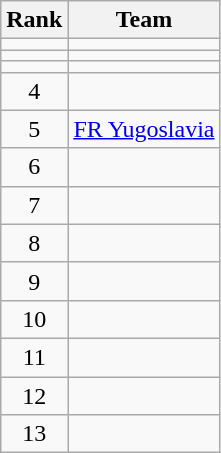<table class="wikitable" border="1">
<tr>
<th>Rank</th>
<th>Team</th>
</tr>
<tr>
<td align=center></td>
<td></td>
</tr>
<tr>
<td align=center></td>
<td></td>
</tr>
<tr>
<td align=center></td>
<td></td>
</tr>
<tr>
<td align=center>4</td>
<td></td>
</tr>
<tr>
<td align=center>5</td>
<td> <a href='#'>FR Yugoslavia</a></td>
</tr>
<tr>
<td align=center>6</td>
<td></td>
</tr>
<tr>
<td align=center>7</td>
<td></td>
</tr>
<tr>
<td align=center>8</td>
<td></td>
</tr>
<tr>
<td align=center>9</td>
<td></td>
</tr>
<tr>
<td align=center>10</td>
<td></td>
</tr>
<tr>
<td align=center>11</td>
<td></td>
</tr>
<tr>
<td align=center>12</td>
<td></td>
</tr>
<tr>
<td align=center>13</td>
<td></td>
</tr>
</table>
